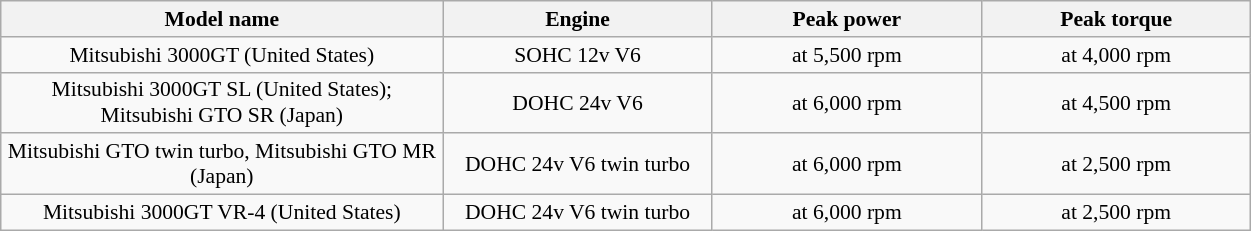<table class="wikitable" style="font-size:90%; text-align:center">
<tr>
<th style="width:20em">Model name</th>
<th style="width:12em">Engine</th>
<th style="width:12em">Peak power</th>
<th style="width:12em">Peak torque</th>
</tr>
<tr>
<td>Mitsubishi 3000GT (United States)</td>
<td>SOHC 12v V6</td>
<td> at 5,500 rpm</td>
<td> at 4,000 rpm</td>
</tr>
<tr>
<td>Mitsubishi 3000GT SL (United States); Mitsubishi GTO SR (Japan)</td>
<td>DOHC 24v V6</td>
<td> at 6,000 rpm</td>
<td> at 4,500 rpm</td>
</tr>
<tr>
<td>Mitsubishi GTO twin turbo, Mitsubishi GTO MR (Japan)</td>
<td>DOHC 24v V6 twin turbo</td>
<td> at 6,000 rpm</td>
<td> at 2,500 rpm</td>
</tr>
<tr>
<td>Mitsubishi 3000GT VR-4 (United States)</td>
<td>DOHC 24v V6 twin turbo</td>
<td> at 6,000 rpm</td>
<td> at 2,500 rpm</td>
</tr>
</table>
